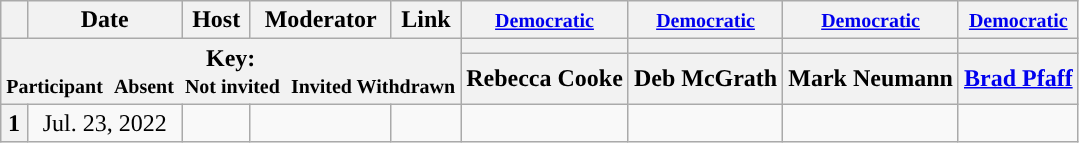<table class="wikitable" style="text-align:center;">
<tr>
<th scope="col"></th>
<th scope="col">Date</th>
<th scope="col">Host</th>
<th scope="col">Moderator</th>
<th scope="col">Link</th>
<th scope="col"><small><a href='#'>Democratic</a></small></th>
<th scope="col"><small><a href='#'>Democratic</a></small></th>
<th scope="col"><small><a href='#'>Democratic</a></small></th>
<th scope="col"><small><a href='#'>Democratic</a></small></th>
</tr>
<tr>
<th colspan="5" rowspan="2">Key:<br> <small>Participant </small>  <small>Absent </small>  <small>Not invited </small>  <small>Invited  Withdrawn</small></th>
<th scope="col" style="background:"></th>
<th scope="col" style="background:"></th>
<th scope="col" style="background:"></th>
<th scope="col" style="background:"></th>
</tr>
<tr>
<th scope="col">Rebecca Cooke</th>
<th scope="col">Deb McGrath</th>
<th scope="col">Mark Neumann</th>
<th scope="col"><a href='#'>Brad Pfaff</a></th>
</tr>
<tr>
<th>1</th>
<td style="white-space:nowrap;">Jul. 23, 2022</td>
<td style="white-space:nowrap;"></td>
<td style="white-space:nowrap;"></td>
<td style="white-space:nowrap;"></td>
<td></td>
<td></td>
<td></td>
<td></td>
</tr>
</table>
